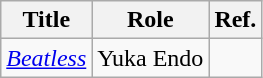<table class="wikitable">
<tr>
<th>Title</th>
<th>Role</th>
<th>Ref.</th>
</tr>
<tr>
<td><em><a href='#'>Beatless</a></em></td>
<td>Yuka Endo</td>
<td></td>
</tr>
</table>
